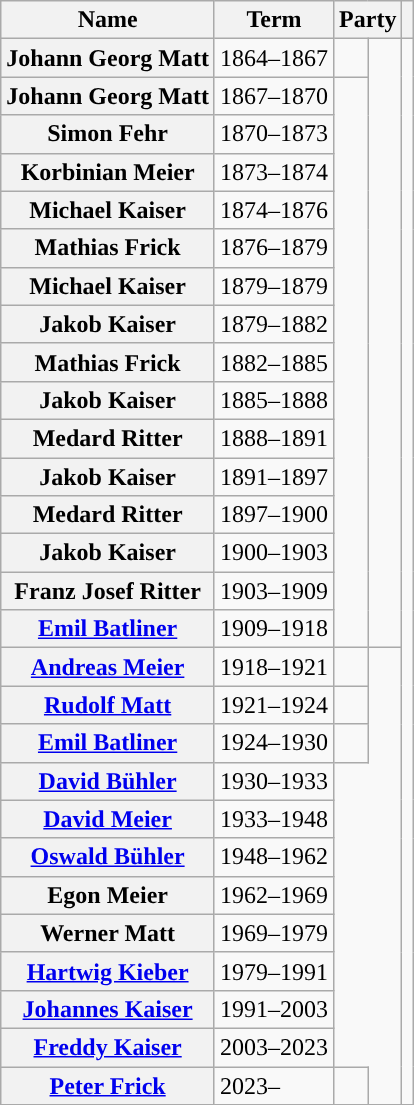<table class="wikitable">
<tr>
<th scope="col">Name</th>
<th scope="col">Term</th>
<th colspan="2" scope="colgroup">Party</th>
<th scope="col"></th>
</tr>
<tr>
<th scope="row">Johann Georg Matt</th>
<td>1864–1867</td>
<td style="background:"></td>
<td rowspan="16"></td>
<td rowspan="28"></td>
</tr>
<tr>
<th>Johann Georg Matt</th>
<td>1867–1870</td>
</tr>
<tr>
<th>Simon Fehr</th>
<td>1870–1873</td>
</tr>
<tr>
<th>Korbinian Meier</th>
<td>1873–1874</td>
</tr>
<tr>
<th>Michael Kaiser</th>
<td>1874–1876</td>
</tr>
<tr>
<th>Mathias Frick</th>
<td>1876–1879</td>
</tr>
<tr>
<th>Michael Kaiser</th>
<td>1879–1879</td>
</tr>
<tr>
<th>Jakob Kaiser</th>
<td>1879–1882</td>
</tr>
<tr>
<th>Mathias Frick</th>
<td>1882–1885</td>
</tr>
<tr>
<th>Jakob Kaiser</th>
<td>1885–1888</td>
</tr>
<tr>
<th>Medard Ritter</th>
<td>1888–1891</td>
</tr>
<tr>
<th>Jakob Kaiser</th>
<td>1891–1897</td>
</tr>
<tr>
<th>Medard Ritter</th>
<td>1897–1900</td>
</tr>
<tr>
<th>Jakob Kaiser</th>
<td>1900–1903</td>
</tr>
<tr>
<th>Franz Josef Ritter</th>
<td>1903–1909</td>
</tr>
<tr>
<th><a href='#'>Emil Batliner</a></th>
<td>1909–1918</td>
</tr>
<tr>
<th><a href='#'>Andreas Meier</a></th>
<td>1918–1921</td>
<td></td>
</tr>
<tr>
<th><a href='#'>Rudolf Matt</a></th>
<td>1921–1924</td>
<td></td>
</tr>
<tr>
<th><a href='#'>Emil Batliner</a></th>
<td>1924–1930</td>
<td></td>
</tr>
<tr>
<th><a href='#'>David Bühler</a></th>
<td>1930–1933</td>
</tr>
<tr>
<th><a href='#'>David Meier</a></th>
<td>1933–1948</td>
</tr>
<tr>
<th><a href='#'>Oswald Bühler</a></th>
<td>1948–1962</td>
</tr>
<tr>
<th>Egon Meier</th>
<td>1962–1969</td>
</tr>
<tr>
<th>Werner Matt</th>
<td>1969–1979</td>
</tr>
<tr>
<th><a href='#'>Hartwig Kieber</a></th>
<td>1979–1991</td>
</tr>
<tr>
<th><a href='#'>Johannes Kaiser</a></th>
<td>1991–2003</td>
</tr>
<tr>
<th><a href='#'>Freddy Kaiser</a></th>
<td>2003–2023</td>
</tr>
<tr>
<th><a href='#'>Peter Frick</a></th>
<td>2023–</td>
<td></td>
</tr>
<tr>
</tr>
</table>
